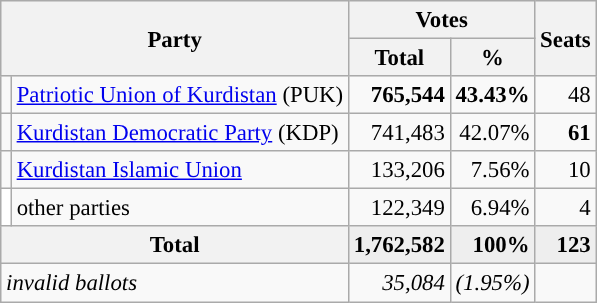<table class="wikitable sortable" style="font-size:95%">
<tr style="background-color:#EEE;">
<th colspan="2" rowspan="2" class="unsortable">Party</th>
<th colspan="2">Votes</th>
<th rowspan="2">Seats</th>
</tr>
<tr style="background-color:#EEE;">
<th>Total</th>
<th>%</th>
</tr>
<tr>
<td></td>
<td><a href='#'>Patriotic Union of Kurdistan</a> (PUK)</td>
<td align="right"><strong>765,544</strong></td>
<td align="right"><strong>43.43%</strong></td>
<td align="right">48</td>
</tr>
<tr>
<td></td>
<td><a href='#'>Kurdistan Democratic Party</a> (KDP)</td>
<td align="right">741,483</td>
<td align="right">42.07%</td>
<td align="right"><strong>61</strong></td>
</tr>
<tr>
<td></td>
<td><a href='#'>Kurdistan Islamic Union</a></td>
<td align="right">133,206</td>
<td align="right">7.56%</td>
<td align="right">10</td>
</tr>
<tr>
<td bgcolor="#fff"></td>
<td>other parties</td>
<td align="right">122,349</td>
<td align="right">6.94%</td>
<td align="right">4</td>
</tr>
<tr class="sortbottom" bgcolor="#EEE">
<th colspan=2>Total</th>
<td align="right"><strong>1,762,582</strong></td>
<td align="right"><strong>100%</strong></td>
<td align="right"><strong>123</strong></td>
</tr>
<tr class="sortbottom">
<td colspan=2><em>invalid ballots</em></td>
<td align="right"><em>35,084</em></td>
<td align="right"><em>(1.95%)</em></td>
<td align="right"></td>
</tr>
</table>
